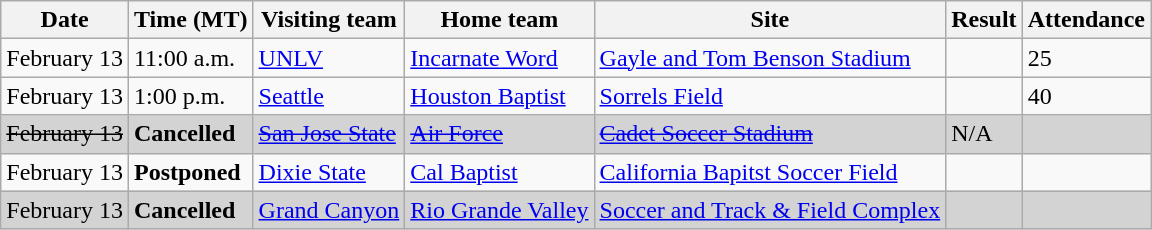<table class="wikitable">
<tr>
<th>Date</th>
<th>Time (MT)</th>
<th>Visiting team</th>
<th>Home team</th>
<th>Site</th>
<th>Result</th>
<th>Attendance</th>
</tr>
<tr>
<td>February 13</td>
<td>11:00 a.m.</td>
<td><a href='#'>UNLV</a></td>
<td><a href='#'>Incarnate Word</a></td>
<td><a href='#'>Gayle and Tom Benson Stadium</a></td>
<td></td>
<td>25</td>
</tr>
<tr>
<td>February 13</td>
<td>1:00 p.m.</td>
<td><a href='#'>Seattle</a></td>
<td><a href='#'>Houston Baptist</a></td>
<td><a href='#'>Sorrels Field</a></td>
<td></td>
<td>40</td>
</tr>
<tr bgcolor="#d3d3d3">
<td><s>February 13</s></td>
<td><strong>Cancelled</strong></td>
<td><a href='#'><s>San Jose State</s></a></td>
<td><a href='#'><s>Air Force</s></a></td>
<td><a href='#'><s>Cadet Soccer Stadium</s></a></td>
<td>N/A</td>
<td></td>
</tr>
<tr>
<td>February 13</td>
<td><strong>Postponed</strong></td>
<td><a href='#'>Dixie State</a></td>
<td><a href='#'>Cal Baptist</a></td>
<td><a href='#'>California Bapitst Soccer Field</a></td>
<td></td>
<td></td>
</tr>
<tr bgcolor="#d3d3d3">
<td>February 13</td>
<td><strong>Cancelled</strong></td>
<td><a href='#'>Grand Canyon</a></td>
<td><a href='#'>Rio Grande Valley</a></td>
<td><a href='#'>Soccer and Track & Field Complex</a></td>
<td></td>
<td></td>
</tr>
</table>
